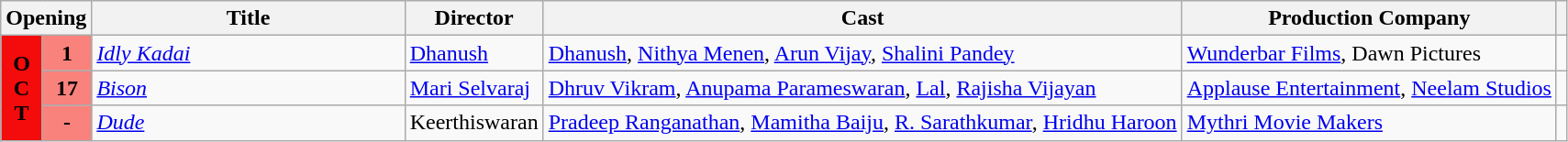<table class="wikitable sortable">
<tr>
<th colspan="2">Opening</th>
<th style="width:20%;">Title</th>
<th>Director</th>
<th>Cast</th>
<th>Production Company</th>
<th class="unsortable"></th>
</tr>
<tr>
<td rowspan="3" style="text-align:center; background:#f40b0b; textcolor:#000;"><strong>O<br>C<br>T</strong></td>
<td rowspan="1" style="text-align:center; background:#f9827c;"><strong>1</strong></td>
<td><em><a href='#'>Idly Kadai</a></em></td>
<td><a href='#'>Dhanush</a></td>
<td><a href='#'>Dhanush</a>, <a href='#'>Nithya Menen</a>, <a href='#'>Arun Vijay</a>, <a href='#'>Shalini Pandey</a></td>
<td><a href='#'>Wunderbar Films</a>, Dawn Pictures</td>
<td style="text-align:center;"></td>
</tr>
<tr>
<td rowspan="1" style="text-align:center; background:#f9827c;"><strong>17</strong></td>
<td><em><a href='#'>Bison</a></em></td>
<td><a href='#'>Mari Selvaraj</a></td>
<td><a href='#'>Dhruv Vikram</a>, <a href='#'>Anupama Parameswaran</a>, <a href='#'>Lal</a>, <a href='#'>Rajisha Vijayan</a></td>
<td><a href='#'>Applause Entertainment</a>, <a href='#'>Neelam Studios</a></td>
<td style="text-align:center;"></td>
</tr>
<tr>
<td rowspan="1" style="text-align:center; background:#f9827c;"><strong>-</strong></td>
<td><a href='#'><em>Dude</em></a></td>
<td>Keerthiswaran</td>
<td><a href='#'>Pradeep Ranganathan</a>, <a href='#'>Mamitha Baiju</a>, <a href='#'>R. Sarathkumar</a>, <a href='#'>Hridhu Haroon</a></td>
<td><a href='#'>Mythri Movie Makers</a></td>
<td style="text-align:center;"></td>
</tr>
</table>
